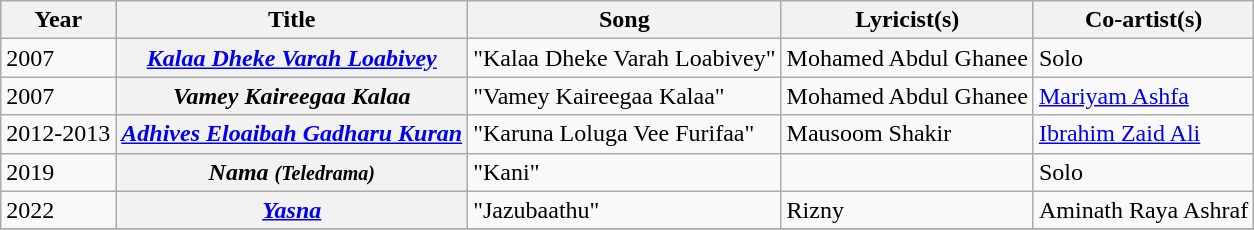<table class="wikitable plainrowheaders">
<tr>
<th scope="col">Year</th>
<th scope="col">Title</th>
<th scope="col">Song</th>
<th scope="col">Lyricist(s)</th>
<th scope="col">Co-artist(s)</th>
</tr>
<tr>
<td>2007</td>
<th scope="row"><em><a href='#'>Kalaa Dheke Varah Loabivey</a></em></th>
<td>"Kalaa Dheke Varah Loabivey"</td>
<td>Mohamed Abdul Ghanee</td>
<td>Solo</td>
</tr>
<tr>
<td>2007</td>
<th scope="row"><em>Vamey Kaireegaa Kalaa</em></th>
<td>"Vamey Kaireegaa Kalaa"</td>
<td>Mohamed Abdul Ghanee</td>
<td><a href='#'>Mariyam Ashfa</a></td>
</tr>
<tr>
<td>2012-2013</td>
<th scope="row"><em><a href='#'>Adhives Eloaibah Gadharu Kuran</a></em></th>
<td>"Karuna Loluga Vee Furifaa"</td>
<td>Mausoom Shakir</td>
<td><a href='#'>Ibrahim Zaid Ali</a></td>
</tr>
<tr>
<td>2019</td>
<th scope="row"><em>Nama <small>(Teledrama)</small></em></th>
<td>"Kani"</td>
<td></td>
<td>Solo</td>
</tr>
<tr>
<td>2022</td>
<th scope="row"><em><a href='#'>Yasna</a></em></th>
<td>"Jazubaathu"</td>
<td>Rizny</td>
<td>Aminath Raya Ashraf</td>
</tr>
<tr>
</tr>
</table>
